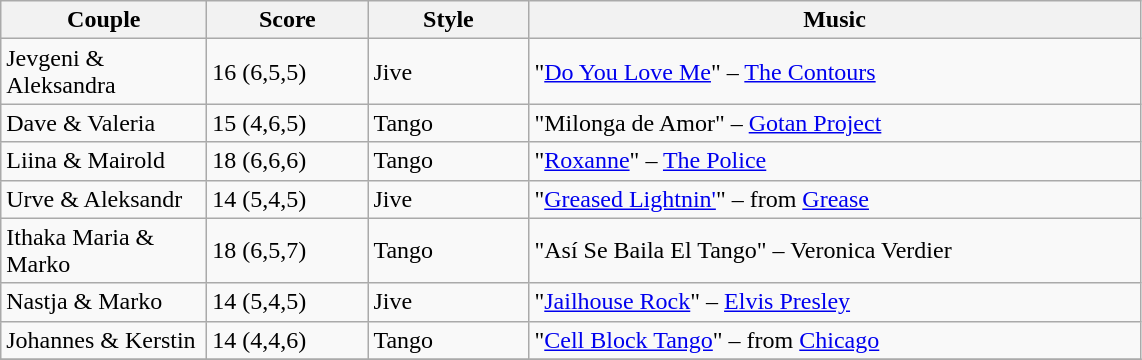<table class="wikitable">
<tr>
<th width="130">Couple</th>
<th width="100">Score</th>
<th width="100">Style</th>
<th width="400">Music</th>
</tr>
<tr>
<td>Jevgeni & Aleksandra</td>
<td>16 (6,5,5)</td>
<td>Jive</td>
<td>"<a href='#'>Do You Love Me</a>" – <a href='#'>The Contours</a></td>
</tr>
<tr>
<td>Dave & Valeria</td>
<td>15 (4,6,5)</td>
<td>Tango</td>
<td>"Milonga de Amor" – <a href='#'>Gotan Project</a></td>
</tr>
<tr>
<td>Liina & Mairold</td>
<td>18 (6,6,6)</td>
<td>Tango</td>
<td>"<a href='#'>Roxanne</a>" – <a href='#'>The Police</a></td>
</tr>
<tr>
<td>Urve & Aleksandr</td>
<td>14 (5,4,5)</td>
<td>Jive</td>
<td>"<a href='#'>Greased Lightnin'</a>" – from <a href='#'>Grease</a></td>
</tr>
<tr>
<td>Ithaka Maria & Marko</td>
<td>18 (6,5,7)</td>
<td>Tango</td>
<td>"Así Se Baila El Tango" – Veronica Verdier</td>
</tr>
<tr>
<td>Nastja & Marko</td>
<td>14 (5,4,5)</td>
<td>Jive</td>
<td>"<a href='#'>Jailhouse Rock</a>" – <a href='#'>Elvis Presley</a></td>
</tr>
<tr>
<td>Johannes & Kerstin</td>
<td>14 (4,4,6)</td>
<td>Tango</td>
<td>"<a href='#'>Cell Block Tango</a>" – from <a href='#'>Chicago</a></td>
</tr>
<tr>
</tr>
</table>
